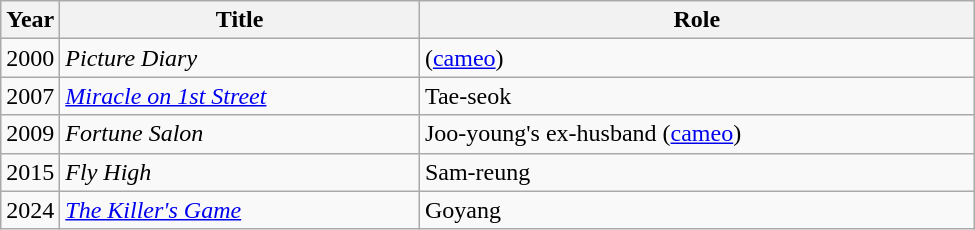<table class="wikitable" style="width:650px">
<tr>
<th width=10>Year</th>
<th>Title</th>
<th>Role</th>
</tr>
<tr>
<td>2000</td>
<td><em>Picture Diary</em></td>
<td>(<a href='#'>cameo</a>)</td>
</tr>
<tr>
<td>2007</td>
<td><em><a href='#'>Miracle on 1st Street</a></em></td>
<td>Tae-seok</td>
</tr>
<tr>
<td>2009</td>
<td><em>Fortune Salon</em></td>
<td>Joo-young's ex-husband (<a href='#'>cameo</a>)</td>
</tr>
<tr>
<td>2015</td>
<td><em>Fly High</em></td>
<td>Sam-reung</td>
</tr>
<tr>
<td>2024</td>
<td><em><a href='#'>The Killer's Game</a></em></td>
<td>Goyang</td>
</tr>
</table>
